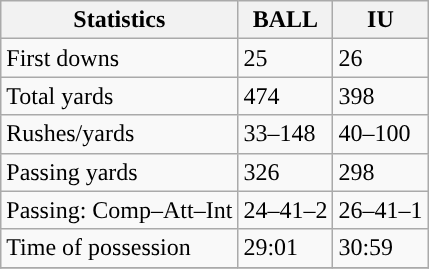<table class="wikitable" style="float: left;">
<tr>
<th>Statistics</th>
<th>BALL</th>
<th>IU</th>
</tr>
<tr>
<td>First downs</td>
<td>25</td>
<td>26</td>
</tr>
<tr>
<td>Total yards</td>
<td>474</td>
<td>398</td>
</tr>
<tr>
<td>Rushes/yards</td>
<td>33–148</td>
<td>40–100</td>
</tr>
<tr>
<td>Passing yards</td>
<td>326</td>
<td>298</td>
</tr>
<tr>
<td>Passing: Comp–Att–Int</td>
<td>24–41–2</td>
<td>26–41–1</td>
</tr>
<tr>
<td>Time of possession</td>
<td>29:01</td>
<td>30:59</td>
</tr>
<tr>
</tr>
</table>
